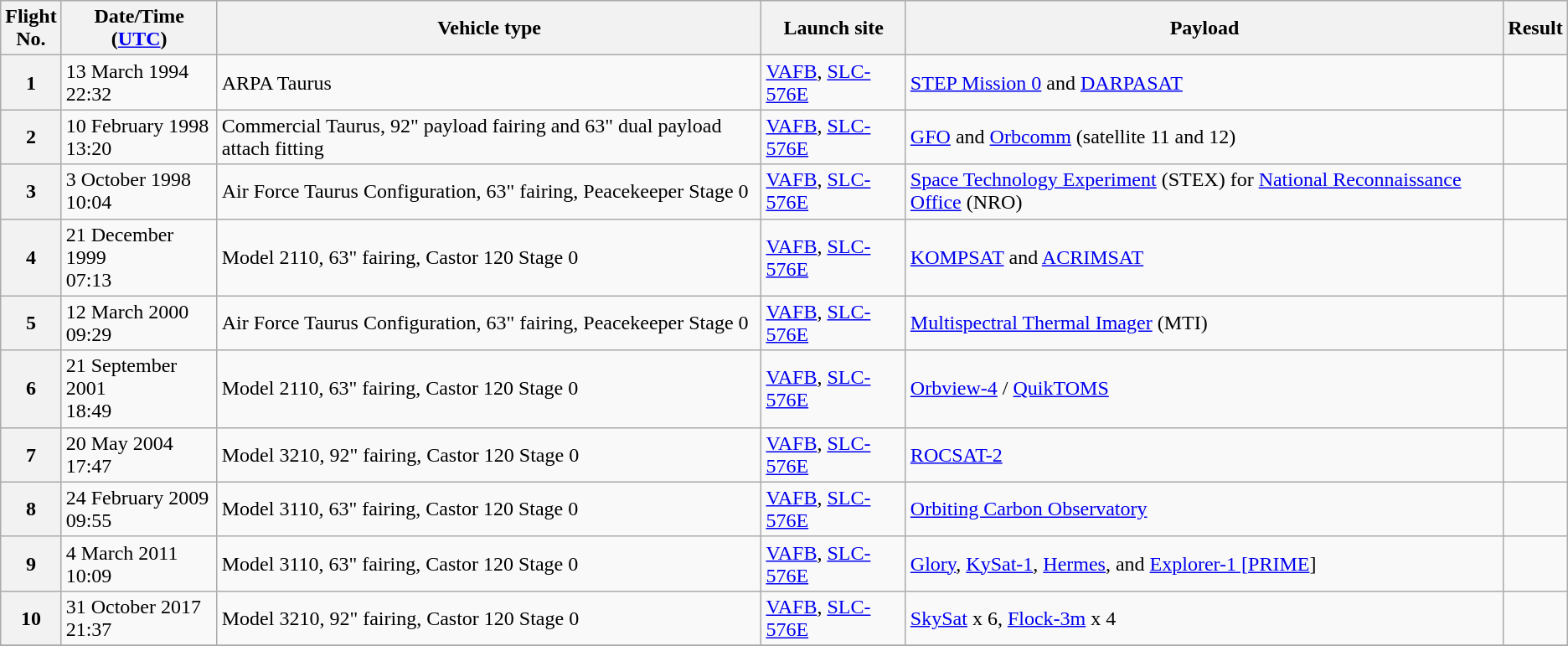<table class="wikitable">
<tr>
<th>Flight<br>No.</th>
<th>Date/Time (<a href='#'>UTC</a>)</th>
<th>Vehicle type</th>
<th>Launch site</th>
<th>Payload</th>
<th>Result</th>
</tr>
<tr>
<th>1</th>
<td>13 March 1994<br>22:32</td>
<td>ARPA Taurus</td>
<td><a href='#'>VAFB</a>, <a href='#'>SLC-576E</a></td>
<td><a href='#'>STEP Mission 0</a> and <a href='#'>DARPASAT</a></td>
<td></td>
</tr>
<tr>
<th>2</th>
<td>10 February 1998<br>13:20</td>
<td>Commercial Taurus, 92" payload fairing and 63" dual payload attach fitting</td>
<td><a href='#'>VAFB</a>, <a href='#'>SLC-576E</a></td>
<td><a href='#'>GFO</a> and <a href='#'>Orbcomm</a> (satellite 11 and 12)</td>
<td></td>
</tr>
<tr>
<th>3</th>
<td>3 October 1998<br>10:04</td>
<td>Air Force Taurus Configuration, 63" fairing, Peacekeeper Stage 0</td>
<td><a href='#'>VAFB</a>, <a href='#'>SLC-576E</a></td>
<td><a href='#'>Space Technology Experiment</a> (STEX) for <a href='#'>National Reconnaissance Office</a> (NRO)</td>
<td></td>
</tr>
<tr>
<th>4</th>
<td>21 December 1999<br>07:13</td>
<td>Model 2110, 63" fairing, Castor 120 Stage 0</td>
<td><a href='#'>VAFB</a>, <a href='#'>SLC-576E</a></td>
<td><a href='#'>KOMPSAT</a> and <a href='#'>ACRIMSAT</a></td>
<td></td>
</tr>
<tr>
<th>5</th>
<td>12 March 2000<br>09:29</td>
<td>Air Force Taurus Configuration, 63" fairing, Peacekeeper Stage 0</td>
<td><a href='#'>VAFB</a>, <a href='#'>SLC-576E</a></td>
<td><a href='#'>Multispectral Thermal Imager</a> (MTI)</td>
<td></td>
</tr>
<tr>
<th>6</th>
<td>21 September 2001<br>18:49</td>
<td>Model 2110, 63" fairing, Castor 120 Stage 0</td>
<td><a href='#'>VAFB</a>, <a href='#'>SLC-576E</a></td>
<td><a href='#'>Orbview-4</a> / <a href='#'>QuikTOMS</a></td>
<td></td>
</tr>
<tr>
<th>7</th>
<td>20 May 2004<br>17:47</td>
<td>Model 3210, 92" fairing, Castor 120 Stage 0</td>
<td><a href='#'>VAFB</a>, <a href='#'>SLC-576E</a></td>
<td><a href='#'>ROCSAT-2</a></td>
<td></td>
</tr>
<tr>
<th>8</th>
<td>24 February 2009<br>09:55</td>
<td>Model 3110, 63" fairing, Castor 120 Stage 0</td>
<td><a href='#'>VAFB</a>, <a href='#'>SLC-576E</a></td>
<td><a href='#'>Orbiting Carbon Observatory</a></td>
<td></td>
</tr>
<tr>
<th>9</th>
<td>4 March 2011<br>10:09</td>
<td>Model 3110, 63" fairing, Castor 120 Stage 0</td>
<td><a href='#'>VAFB</a>, <a href='#'>SLC-576E</a></td>
<td><a href='#'>Glory</a>, <a href='#'>KySat-1</a>, <a href='#'>Hermes</a>, and <a href='#'>Explorer-1 [PRIME</a>]</td>
<td></td>
</tr>
<tr>
<th>10</th>
<td>31 October 2017<br>21:37</td>
<td>Model 3210, 92" fairing, Castor 120 Stage 0</td>
<td><a href='#'>VAFB</a>, <a href='#'>SLC-576E</a></td>
<td><a href='#'>SkySat</a> x 6, <a href='#'>Flock-3m</a> x 4</td>
<td></td>
</tr>
<tr>
</tr>
</table>
